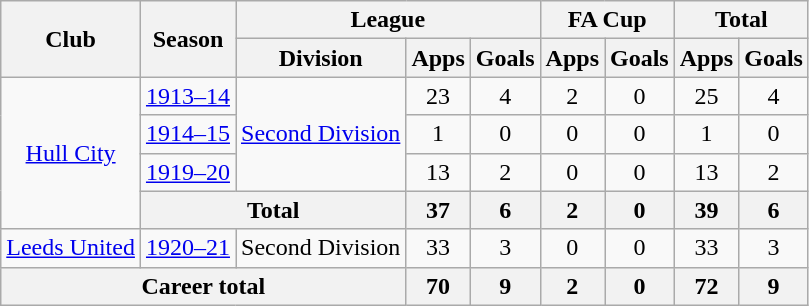<table class="wikitable" style="text-align: center;">
<tr>
<th rowspan="2">Club</th>
<th rowspan="2">Season</th>
<th colspan="3">League</th>
<th colspan="2">FA Cup</th>
<th colspan="2">Total</th>
</tr>
<tr>
<th>Division</th>
<th>Apps</th>
<th>Goals</th>
<th>Apps</th>
<th>Goals</th>
<th>Apps</th>
<th>Goals</th>
</tr>
<tr>
<td rowspan="4"><a href='#'>Hull City</a></td>
<td><a href='#'>1913–14</a></td>
<td rowspan="3"><a href='#'>Second Division</a></td>
<td>23</td>
<td>4</td>
<td>2</td>
<td>0</td>
<td>25</td>
<td>4</td>
</tr>
<tr>
<td><a href='#'>1914–15</a></td>
<td>1</td>
<td>0</td>
<td>0</td>
<td>0</td>
<td>1</td>
<td>0</td>
</tr>
<tr>
<td><a href='#'>1919–20</a></td>
<td>13</td>
<td>2</td>
<td>0</td>
<td>0</td>
<td>13</td>
<td>2</td>
</tr>
<tr>
<th colspan="2">Total</th>
<th>37</th>
<th>6</th>
<th>2</th>
<th>0</th>
<th>39</th>
<th>6</th>
</tr>
<tr>
<td><a href='#'>Leeds United</a></td>
<td><a href='#'>1920–21</a></td>
<td>Second Division</td>
<td>33</td>
<td>3</td>
<td>0</td>
<td>0</td>
<td>33</td>
<td>3</td>
</tr>
<tr>
<th colspan="3">Career total</th>
<th>70</th>
<th>9</th>
<th>2</th>
<th>0</th>
<th>72</th>
<th>9</th>
</tr>
</table>
